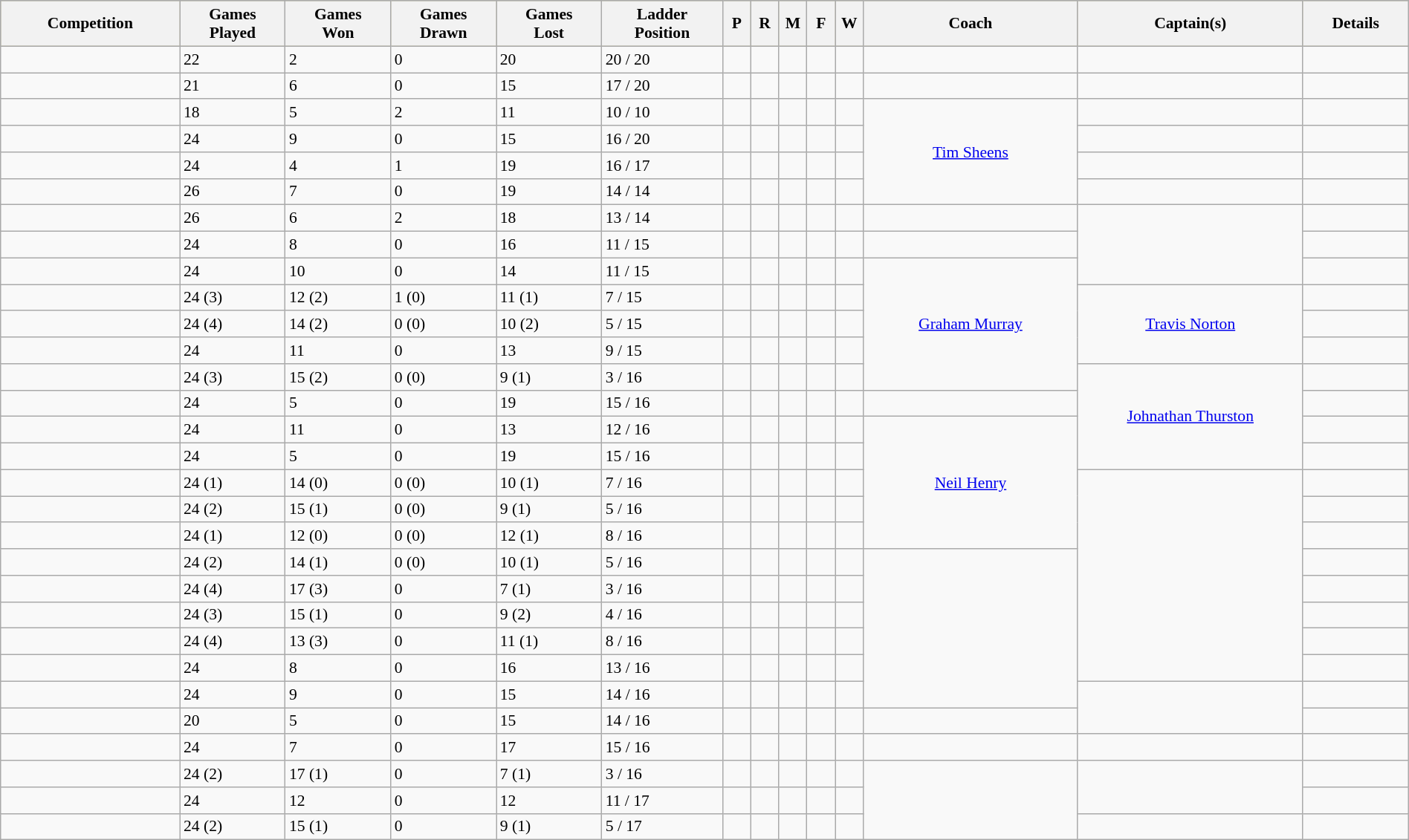<table class="wikitable" width="100%" style="font-size:90%">
<tr bgcolor=#bdb76b>
<th>Competition</th>
<th>Games<br>Played</th>
<th>Games<br>Won</th>
<th>Games<br>Drawn</th>
<th>Games<br>Lost</th>
<th>Ladder<br>Position</th>
<th width="2%">P</th>
<th width="2%">R</th>
<th width="2%">M</th>
<th width="2%">F</th>
<th width="2%">W</th>
<th>Coach</th>
<th width="16%">Captain(s)</th>
<th>Details</th>
</tr>
<tr>
<td></td>
<td>22</td>
<td>2</td>
<td>0</td>
<td>20</td>
<td>20 / 20</td>
<td></td>
<td></td>
<td></td>
<td></td>
<td></td>
<td></td>
<td></td>
<td></td>
</tr>
<tr>
<td></td>
<td>21</td>
<td>6</td>
<td>0</td>
<td>15</td>
<td>17 / 20</td>
<td></td>
<td></td>
<td></td>
<td></td>
<td></td>
<td></td>
<td></td>
<td></td>
</tr>
<tr>
<td></td>
<td>18</td>
<td>5</td>
<td>2</td>
<td>11</td>
<td>10 / 10</td>
<td></td>
<td></td>
<td></td>
<td></td>
<td></td>
<td rowspan="4" style="text-align:center;"><a href='#'>Tim Sheens</a></td>
<td></td>
<td></td>
</tr>
<tr>
<td></td>
<td>24</td>
<td>9</td>
<td>0</td>
<td>15</td>
<td>16 / 20</td>
<td></td>
<td></td>
<td></td>
<td></td>
<td></td>
<td></td>
<td></td>
</tr>
<tr>
<td></td>
<td>24</td>
<td>4</td>
<td>1</td>
<td>19</td>
<td>16 / 17</td>
<td></td>
<td></td>
<td></td>
<td></td>
<td></td>
<td></td>
<td></td>
</tr>
<tr>
<td></td>
<td>26</td>
<td>7</td>
<td>0</td>
<td>19</td>
<td>14 / 14</td>
<td></td>
<td></td>
<td></td>
<td></td>
<td></td>
<td></td>
<td></td>
</tr>
<tr>
<td></td>
<td>26</td>
<td>6</td>
<td>2</td>
<td>18</td>
<td>13 / 14</td>
<td></td>
<td></td>
<td></td>
<td></td>
<td></td>
<td></td>
<td rowspan="3"></td>
<td></td>
</tr>
<tr>
<td></td>
<td>24</td>
<td>8</td>
<td>0</td>
<td>16</td>
<td>11 / 15</td>
<td></td>
<td></td>
<td></td>
<td></td>
<td></td>
<td></td>
<td></td>
</tr>
<tr>
<td></td>
<td>24</td>
<td>10</td>
<td>0</td>
<td>14</td>
<td>11 / 15</td>
<td></td>
<td></td>
<td></td>
<td></td>
<td></td>
<td rowspan="5" style="text-align:center;"><a href='#'>Graham Murray</a></td>
<td></td>
</tr>
<tr>
<td></td>
<td>24 (3)</td>
<td>12 (2)</td>
<td>1 (0)</td>
<td>11 (1)</td>
<td>7 / 15</td>
<td></td>
<td></td>
<td></td>
<td></td>
<td></td>
<td rowspan="3" style="text-align:center;"><a href='#'>Travis Norton</a></td>
<td></td>
</tr>
<tr>
<td></td>
<td>24 (4)</td>
<td>14 (2)</td>
<td>0 (0)</td>
<td>10 (2)</td>
<td>5 / 15</td>
<td></td>
<td></td>
<td></td>
<td></td>
<td></td>
<td></td>
</tr>
<tr>
<td></td>
<td>24</td>
<td>11</td>
<td>0</td>
<td>13</td>
<td>9 / 15</td>
<td></td>
<td></td>
<td></td>
<td></td>
<td></td>
<td></td>
</tr>
<tr>
<td></td>
<td>24 (3)</td>
<td>15 (2)</td>
<td>0 (0)</td>
<td>9 (1)</td>
<td>3 / 16</td>
<td></td>
<td></td>
<td></td>
<td></td>
<td></td>
<td rowspan="4" style="text-align:center;"><a href='#'>Johnathan Thurston</a></td>
<td></td>
</tr>
<tr>
<td></td>
<td>24</td>
<td>5</td>
<td>0</td>
<td>19</td>
<td>15 / 16</td>
<td></td>
<td></td>
<td></td>
<td></td>
<td></td>
<td></td>
<td></td>
</tr>
<tr>
<td></td>
<td>24</td>
<td>11</td>
<td>0</td>
<td>13</td>
<td>12 / 16</td>
<td></td>
<td></td>
<td></td>
<td></td>
<td></td>
<td rowspan="5" style="text-align:center;"><a href='#'>Neil Henry</a></td>
<td></td>
</tr>
<tr>
<td></td>
<td>24</td>
<td>5</td>
<td>0</td>
<td>19</td>
<td>15 / 16</td>
<td></td>
<td></td>
<td></td>
<td></td>
<td></td>
<td></td>
</tr>
<tr>
<td></td>
<td>24 (1)</td>
<td>14 (0)</td>
<td>0 (0)</td>
<td>10 (1)</td>
<td>7 / 16</td>
<td></td>
<td></td>
<td></td>
<td></td>
<td></td>
<td rowspan="8"></td>
<td></td>
</tr>
<tr>
<td></td>
<td>24 (2)</td>
<td>15 (1)</td>
<td>0 (0)</td>
<td>9 (1)</td>
<td>5 / 16</td>
<td></td>
<td></td>
<td></td>
<td></td>
<td></td>
<td></td>
</tr>
<tr>
<td></td>
<td>24 (1)</td>
<td>12 (0)</td>
<td>0 (0)</td>
<td>12 (1)</td>
<td>8 / 16</td>
<td></td>
<td></td>
<td></td>
<td></td>
<td></td>
<td></td>
</tr>
<tr>
<td></td>
<td>24 (2)</td>
<td>14 (1)</td>
<td>0 (0)</td>
<td>10 (1)</td>
<td>5 / 16</td>
<td></td>
<td></td>
<td></td>
<td></td>
<td></td>
<td rowspan="6"></td>
<td></td>
</tr>
<tr>
<td></td>
<td>24 (4)</td>
<td>17 (3)</td>
<td>0</td>
<td>7 (1)</td>
<td>3 / 16</td>
<td></td>
<td></td>
<td></td>
<td></td>
<td></td>
<td></td>
</tr>
<tr>
<td></td>
<td>24 (3)</td>
<td>15 (1)</td>
<td>0</td>
<td>9 (2)</td>
<td>4 / 16</td>
<td></td>
<td></td>
<td></td>
<td></td>
<td></td>
<td></td>
</tr>
<tr>
<td></td>
<td>24 (4)</td>
<td>13 (3)</td>
<td>0</td>
<td>11 (1)</td>
<td>8 / 16</td>
<td></td>
<td></td>
<td></td>
<td></td>
<td></td>
<td></td>
</tr>
<tr>
<td></td>
<td>24</td>
<td>8</td>
<td>0</td>
<td>16</td>
<td>13 / 16</td>
<td></td>
<td></td>
<td></td>
<td></td>
<td></td>
<td></td>
</tr>
<tr>
<td></td>
<td>24</td>
<td>9</td>
<td>0</td>
<td>15</td>
<td>14 / 16</td>
<td></td>
<td></td>
<td></td>
<td></td>
<td></td>
<td rowspan="2"></td>
<td></td>
</tr>
<tr>
<td></td>
<td>20</td>
<td>5</td>
<td>0</td>
<td>15</td>
<td>14 / 16</td>
<td></td>
<td></td>
<td></td>
<td></td>
<td></td>
<td></td>
<td></td>
</tr>
<tr>
<td></td>
<td>24</td>
<td>7</td>
<td>0</td>
<td>17</td>
<td>15 / 16</td>
<td></td>
<td></td>
<td></td>
<td></td>
<td></td>
<td></td>
<td></td>
<td></td>
</tr>
<tr>
<td></td>
<td>24 (2)</td>
<td>17 (1)</td>
<td>0</td>
<td>7 (1)</td>
<td>3 / 16</td>
<td></td>
<td></td>
<td></td>
<td></td>
<td></td>
<td rowspan="3"></td>
<td rowspan="2"></td>
<td></td>
</tr>
<tr>
<td></td>
<td>24</td>
<td>12</td>
<td>0</td>
<td>12</td>
<td>11 / 17</td>
<td></td>
<td></td>
<td></td>
<td></td>
<td></td>
<td></td>
</tr>
<tr>
<td></td>
<td>24 (2)</td>
<td>15 (1)</td>
<td>0</td>
<td>9 (1)</td>
<td>5 / 17</td>
<td></td>
<td></td>
<td></td>
<td></td>
<td></td>
<td></td>
<td></td>
</tr>
</table>
